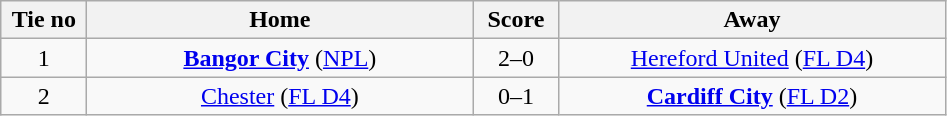<table class="wikitable" style="text-align:center">
<tr>
<th width=50>Tie no</th>
<th width=250>Home</th>
<th width=50>Score</th>
<th width=250>Away</th>
</tr>
<tr>
<td>1</td>
<td><strong><a href='#'>Bangor City</a></strong> (<a href='#'>NPL</a>)</td>
<td>2–0</td>
<td><a href='#'>Hereford United</a> (<a href='#'>FL D4</a>)</td>
</tr>
<tr>
<td>2</td>
<td><a href='#'>Chester</a> (<a href='#'>FL D4</a>)</td>
<td>0–1</td>
<td><strong><a href='#'>Cardiff City</a></strong> (<a href='#'>FL D2</a>)</td>
</tr>
</table>
